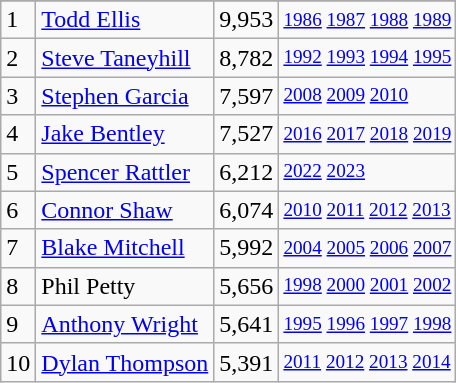<table class="wikitable">
<tr>
</tr>
<tr>
<td>1</td>
<td><a href='#'>Todd Ellis</a></td>
<td>9,953</td>
<td style="font-size:80%;"><a href='#'>1986</a> <a href='#'>1987</a> <a href='#'>1988</a> <a href='#'>1989</a></td>
</tr>
<tr>
<td>2</td>
<td><a href='#'>Steve Taneyhill</a></td>
<td>8,782</td>
<td style="font-size:80%;"><a href='#'>1992</a> <a href='#'>1993</a> <a href='#'>1994</a> <a href='#'>1995</a></td>
</tr>
<tr>
<td>3</td>
<td><a href='#'>Stephen Garcia</a></td>
<td>7,597</td>
<td style="font-size:80%;"><a href='#'>2008</a> <a href='#'>2009</a> <a href='#'>2010</a></td>
</tr>
<tr>
<td>4</td>
<td><a href='#'>Jake Bentley</a></td>
<td>7,527</td>
<td style="font-size:80%;"><a href='#'>2016</a> <a href='#'>2017</a> <a href='#'>2018</a> <a href='#'>2019</a></td>
</tr>
<tr>
<td>5</td>
<td><a href='#'>Spencer Rattler</a></td>
<td>6,212</td>
<td style="font-size:80%;"><a href='#'>2022</a> <a href='#'>2023</a></td>
</tr>
<tr>
<td>6</td>
<td><a href='#'>Connor Shaw</a></td>
<td>6,074</td>
<td style="font-size:80%;"><a href='#'>2010</a> <a href='#'>2011</a> <a href='#'>2012</a> <a href='#'>2013</a></td>
</tr>
<tr>
<td>7</td>
<td><a href='#'>Blake Mitchell</a></td>
<td>5,992</td>
<td style="font-size:80%;"><a href='#'>2004</a> <a href='#'>2005</a> <a href='#'>2006</a> <a href='#'>2007</a></td>
</tr>
<tr>
<td>8</td>
<td>Phil Petty</td>
<td>5,656</td>
<td style="font-size:80%;"><a href='#'>1998</a> <a href='#'>2000</a> <a href='#'>2001</a> <a href='#'>2002</a></td>
</tr>
<tr>
<td>9</td>
<td><a href='#'>Anthony Wright</a></td>
<td>5,641</td>
<td style="font-size:80%;"><a href='#'>1995</a> <a href='#'>1996</a> <a href='#'>1997</a> <a href='#'>1998</a></td>
</tr>
<tr>
<td>10</td>
<td><a href='#'>Dylan Thompson</a></td>
<td>5,391</td>
<td style="font-size:80%;"><a href='#'>2011</a> <a href='#'>2012</a> <a href='#'>2013</a> <a href='#'>2014</a></td>
</tr>
</table>
